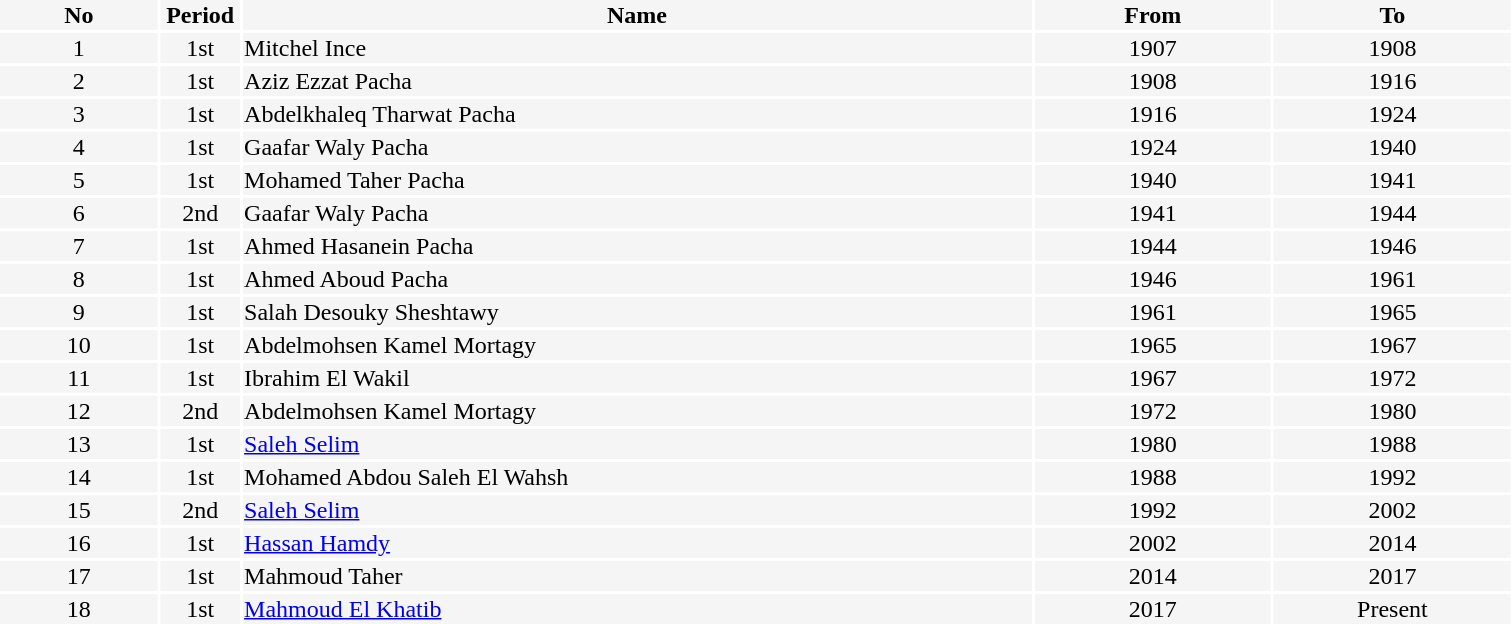<table style="width:80%;">
<tr style="background:#F5F5F5;">
<th style="width:10%;">No</th>
<th ! style="width:5%;">Period</th>
<th style="width:50%;">Name</th>
<th style="width:15%;">From</th>
<th ! style="width:15%;">To</th>
</tr>
<tr style="background:#F5F5F5;">
<td style="text-align:center;">1</td>
<td style="text-align:center;">1st</td>
<td style="text-align:Left;"> Mitchel Ince</td>
<td style="text-align:center;">1907</td>
<td style="text-align:center;">1908</td>
</tr>
<tr style="background:#F5F5F5;">
<td style="text-align:center;">2</td>
<td style="text-align:center;">1st</td>
<td style="text-align:Left;"> Aziz Ezzat Pacha</td>
<td style="text-align:center;">1908</td>
<td style="text-align:center;">1916</td>
</tr>
<tr style="background:#F5F5F5;">
<td style="text-align:center;">3</td>
<td style="text-align:center;">1st</td>
<td style="text-align:Left;"> Abdelkhaleq Tharwat Pacha</td>
<td style="text-align:center;">1916</td>
<td style="text-align:center;">1924</td>
</tr>
<tr style="background:#F5F5F5;">
<td style="text-align:center;">4</td>
<td style="text-align:center;">1st</td>
<td style="text-align:Left;"> Gaafar Waly Pacha</td>
<td style="text-align:center;">1924</td>
<td style="text-align:center;">1940</td>
</tr>
<tr style="background:#F5F5F5;">
<td style="text-align:center;">5</td>
<td style="text-align:center;">1st</td>
<td style="text-align:left;"> Mohamed Taher Pacha</td>
<td style="text-align:center;">1940</td>
<td style="text-align:center;">1941</td>
</tr>
<tr style="background:#F5F5F5;">
<td style="text-align:center;">6</td>
<td style="text-align:center;">2nd</td>
<td style="text-align:left;">Gaafar Waly Pacha</td>
<td style="text-align:center;">1941</td>
<td style="text-align:center;">1944</td>
</tr>
<tr style="background:#F5F5F5;">
<td style="text-align:center;">7</td>
<td style="text-align:center;">1st</td>
<td style="text-align:left;"> Ahmed Hasanein Pacha</td>
<td style="text-align:center;">1944</td>
<td style="text-align:center;">1946</td>
</tr>
<tr style="background:#F5F5F5;">
<td style="text-align:center;">8</td>
<td style="text-align:center;">1st</td>
<td style="text-align:left;"> Ahmed Aboud Pacha</td>
<td style="text-align:center;">1946</td>
<td style="text-align:center;">1961</td>
</tr>
<tr style="background:#F5F5F5;">
<td style="text-align:center;">9</td>
<td style="text-align:center;">1st</td>
<td style="text-align:left;"> Salah Desouky Sheshtawy</td>
<td style="text-align:center;">1961</td>
<td style="text-align:center;">1965</td>
</tr>
<tr style="background:#F5F5F5;">
<td style="text-align:center;">10</td>
<td style="text-align:center;">1st</td>
<td style="text-align:left;"> Abdelmohsen Kamel Mortagy</td>
<td style="text-align:center;">1965</td>
<td style="text-align:center;">1967</td>
</tr>
<tr style="background:#F5F5F5;">
<td style="text-align:center;">11</td>
<td style="text-align:center;">1st</td>
<td style="text-align:left;"> Ibrahim El Wakil</td>
<td style="text-align:center;">1967</td>
<td style="text-align:center;">1972</td>
</tr>
<tr style="background:#F5F5F5;">
<td style="text-align:center;">12</td>
<td style="text-align:center;">2nd</td>
<td style="text-align:left;"> Abdelmohsen Kamel Mortagy</td>
<td style="text-align:center;">1972</td>
<td style="text-align:center;">1980</td>
</tr>
<tr style="background:#F5F5F5;">
<td style="text-align:center;">13</td>
<td style="text-align:center;">1st</td>
<td style="text-align:left;"> <a href='#'>Saleh Selim</a></td>
<td style="text-align:center;">1980</td>
<td style="text-align:center;">1988</td>
</tr>
<tr style="background:#F5F5F5;">
<td style="text-align:center;">14</td>
<td style="text-align:center;">1st</td>
<td style="text-align:left;"> Mohamed Abdou Saleh El Wahsh</td>
<td style="text-align:center;">1988</td>
<td style="text-align:center;">1992</td>
</tr>
<tr style="background:#F5F5F5;">
<td style="text-align:center;">15</td>
<td style="text-align:center;">2nd</td>
<td style="text-align:left;"> <a href='#'>Saleh Selim</a></td>
<td style="text-align:center;">1992</td>
<td style="text-align:center;">2002</td>
</tr>
<tr style="background:#F5F5F5;">
<td style="text-align:center;">16</td>
<td style="text-align:center;">1st</td>
<td style="text-align:left;"> <a href='#'>Hassan Hamdy</a></td>
<td style="text-align:center;">2002</td>
<td style="text-align:center;">2014</td>
</tr>
<tr style="background:#F5F5F5;">
<td style="text-align:center;">17</td>
<td style="text-align:center;">1st</td>
<td style="text-align:left;"> Mahmoud Taher</td>
<td style="text-align:center;">2014</td>
<td style="text-align:center;">2017</td>
</tr>
<tr style="background:#F5F5F5;">
<td style="text-align:center;">18</td>
<td style="text-align:center;">1st</td>
<td style="text-align:left;"> <a href='#'>Mahmoud El Khatib</a></td>
<td style="text-align:center;">2017</td>
<td style="text-align:center;">Present</td>
</tr>
</table>
